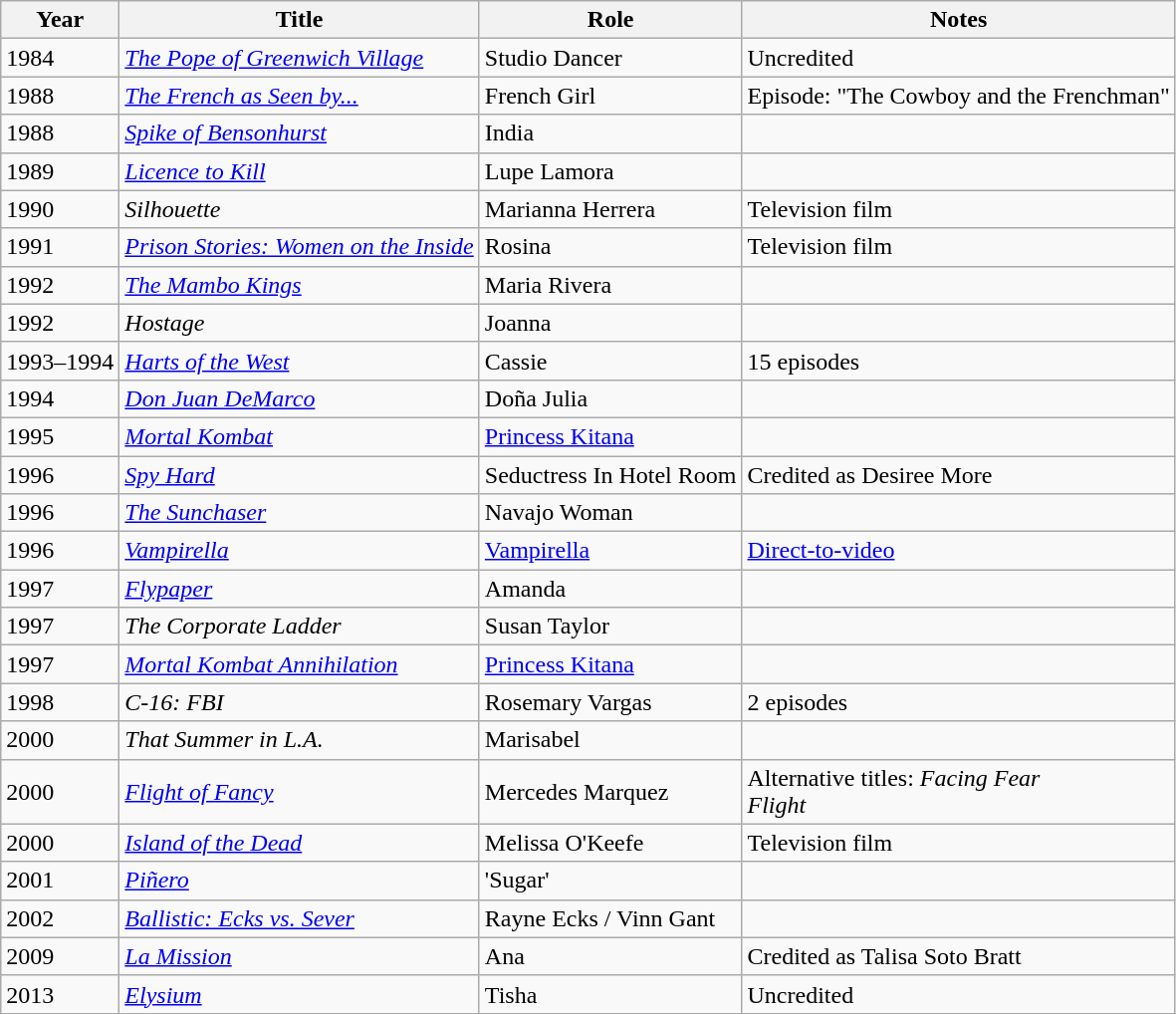<table class="wikitable sortable">
<tr>
<th>Year</th>
<th>Title</th>
<th>Role</th>
<th class="unsortable">Notes</th>
</tr>
<tr>
<td>1984</td>
<td><em><a href='#'>The Pope of Greenwich Village</a></em></td>
<td>Studio Dancer</td>
<td>Uncredited</td>
</tr>
<tr>
<td>1988</td>
<td><em><a href='#'>The French as Seen by...</a></em></td>
<td>French Girl</td>
<td>Episode: "The Cowboy and the Frenchman"</td>
</tr>
<tr>
<td>1988</td>
<td><em><a href='#'>Spike of Bensonhurst</a></em></td>
<td>India</td>
<td></td>
</tr>
<tr>
<td>1989</td>
<td><em><a href='#'>Licence to Kill</a></em></td>
<td>Lupe Lamora</td>
<td></td>
</tr>
<tr>
<td>1990</td>
<td><em>Silhouette</em></td>
<td>Marianna Herrera</td>
<td>Television film</td>
</tr>
<tr>
<td>1991</td>
<td><em><a href='#'>Prison Stories: Women on the Inside</a></em></td>
<td>Rosina</td>
<td>Television film</td>
</tr>
<tr>
<td>1992</td>
<td><em><a href='#'>The Mambo Kings</a></em></td>
<td>Maria Rivera</td>
<td></td>
</tr>
<tr>
<td>1992</td>
<td><em>Hostage</em></td>
<td>Joanna</td>
<td></td>
</tr>
<tr>
<td>1993–1994</td>
<td><em><a href='#'>Harts of the West</a></em></td>
<td>Cassie</td>
<td>15 episodes</td>
</tr>
<tr>
<td>1994</td>
<td><em><a href='#'>Don Juan DeMarco</a></em></td>
<td>Doña Julia</td>
<td></td>
</tr>
<tr>
<td>1995</td>
<td><em><a href='#'>Mortal Kombat</a></em></td>
<td><a href='#'>Princess Kitana</a></td>
<td></td>
</tr>
<tr>
<td>1996</td>
<td><em><a href='#'>Spy Hard</a></em></td>
<td>Seductress In Hotel Room</td>
<td>Credited as Desiree More</td>
</tr>
<tr>
<td>1996</td>
<td><em><a href='#'>The Sunchaser</a></em></td>
<td>Navajo Woman</td>
<td></td>
</tr>
<tr>
<td>1996</td>
<td><em><a href='#'>Vampirella</a></em></td>
<td><a href='#'>Vampirella</a></td>
<td><a href='#'>Direct-to-video</a></td>
</tr>
<tr>
<td>1997</td>
<td><em><a href='#'>Flypaper</a></em></td>
<td>Amanda</td>
<td></td>
</tr>
<tr>
<td>1997</td>
<td><em>The Corporate Ladder</em></td>
<td>Susan Taylor</td>
<td></td>
</tr>
<tr>
<td>1997</td>
<td><em><a href='#'>Mortal Kombat Annihilation</a></em></td>
<td><a href='#'>Princess Kitana</a></td>
<td></td>
</tr>
<tr>
<td>1998</td>
<td><em>C-16: FBI</em></td>
<td>Rosemary Vargas</td>
<td>2 episodes</td>
</tr>
<tr>
<td>2000</td>
<td><em>That Summer in L.A.</em></td>
<td>Marisabel</td>
<td></td>
</tr>
<tr>
<td>2000</td>
<td><em><a href='#'>Flight of Fancy</a></em></td>
<td>Mercedes Marquez</td>
<td>Alternative titles: <em>Facing Fear</em><br><em>Flight</em></td>
</tr>
<tr>
<td>2000</td>
<td><em><a href='#'>Island of the Dead</a></em></td>
<td>Melissa O'Keefe</td>
<td>Television film</td>
</tr>
<tr>
<td>2001</td>
<td><em><a href='#'>Piñero</a></em></td>
<td>'Sugar'</td>
<td></td>
</tr>
<tr>
<td>2002</td>
<td><em><a href='#'>Ballistic: Ecks vs. Sever</a></em></td>
<td>Rayne Ecks / Vinn Gant</td>
<td></td>
</tr>
<tr>
<td>2009</td>
<td><em><a href='#'>La Mission</a></em></td>
<td>Ana</td>
<td>Credited as Talisa Soto Bratt</td>
</tr>
<tr>
<td>2013</td>
<td><em><a href='#'>Elysium</a></em></td>
<td>Tisha</td>
<td>Uncredited</td>
</tr>
</table>
